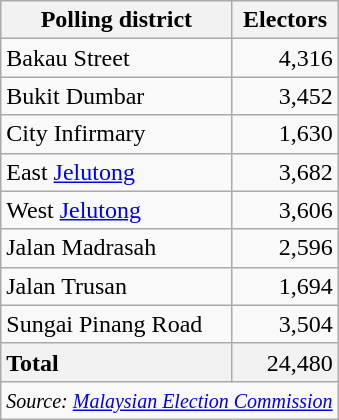<table class="wikitable sortable">
<tr>
<th>Polling district</th>
<th>Electors</th>
</tr>
<tr>
<td>Bakau Street</td>
<td align="right">4,316</td>
</tr>
<tr>
<td>Bukit Dumbar</td>
<td align="right">3,452</td>
</tr>
<tr>
<td>City Infirmary</td>
<td align="right">1,630</td>
</tr>
<tr>
<td>East <a href='#'>Jelutong</a></td>
<td align="right">3,682</td>
</tr>
<tr>
<td>West <a href='#'>Jelutong</a></td>
<td align="right">3,606</td>
</tr>
<tr>
<td>Jalan Madrasah</td>
<td align="right">2,596</td>
</tr>
<tr>
<td>Jalan Trusan</td>
<td align="right">1,694</td>
</tr>
<tr>
<td>Sungai Pinang Road</td>
<td align="right">3,504</td>
</tr>
<tr>
<td style="background: #f2f2f2"><strong>Total</strong></td>
<td style="background: #f2f2f2" align="right">24,480</td>
</tr>
<tr>
<td colspan="2"  align="right"><small><em>Source: <a href='#'>Malaysian Election Commission</a></em></small></td>
</tr>
</table>
